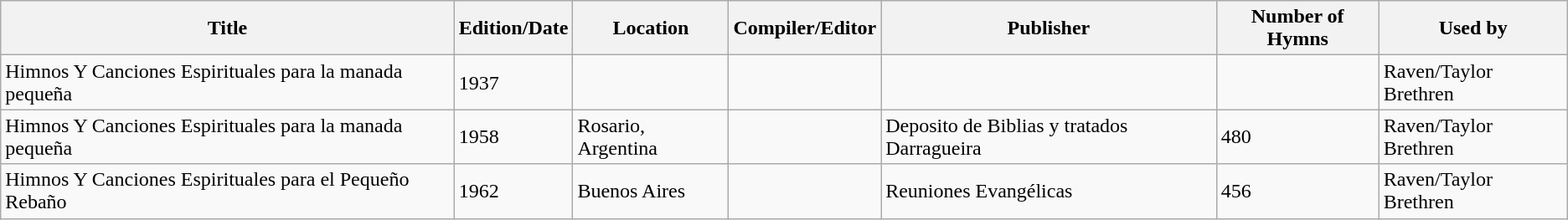<table class="wikitable">
<tr>
<th>Title</th>
<th>Edition/Date</th>
<th>Location</th>
<th>Compiler/Editor</th>
<th>Publisher</th>
<th>Number of Hymns</th>
<th>Used by</th>
</tr>
<tr>
<td>Himnos Y Canciones Espirituales para la manada pequeña</td>
<td>1937</td>
<td></td>
<td></td>
<td></td>
<td></td>
<td>Raven/Taylor Brethren</td>
</tr>
<tr>
<td>Himnos Y Canciones Espirituales para la manada pequeña</td>
<td>1958</td>
<td>Rosario, Argentina</td>
<td></td>
<td>Deposito de Biblias y tratados Darragueira</td>
<td>480</td>
<td>Raven/Taylor Brethren</td>
</tr>
<tr>
<td>Himnos Y Canciones Espirituales para el Pequeño Rebaño</td>
<td>1962</td>
<td>Buenos Aires</td>
<td></td>
<td>Reuniones Evangélicas</td>
<td>456</td>
<td>Raven/Taylor Brethren</td>
</tr>
</table>
